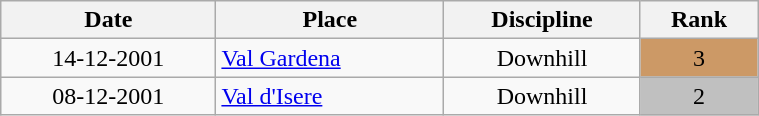<table class="wikitable" width=40% style="font-size:100%; text-align:center;">
<tr>
<th>Date</th>
<th>Place</th>
<th>Discipline</th>
<th>Rank</th>
</tr>
<tr>
<td>14-12-2001</td>
<td align=left> <a href='#'>Val Gardena</a></td>
<td>Downhill</td>
<td bgcolor=cc9966>3</td>
</tr>
<tr>
<td>08-12-2001</td>
<td align=left> <a href='#'>Val d'Isere</a></td>
<td>Downhill</td>
<td bgcolor=silver>2</td>
</tr>
</table>
